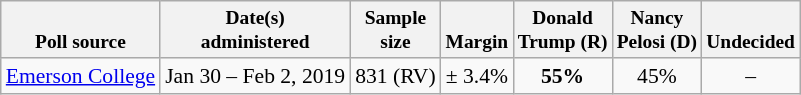<table class="wikitable" style="font-size:90%;text-align:center;">
<tr valign=bottom style="font-size:90%;">
<th>Poll source</th>
<th>Date(s)<br>administered</th>
<th>Sample<br>size</th>
<th>Margin<br></th>
<th>Donald<br>Trump (R)</th>
<th>Nancy<br>Pelosi (D)</th>
<th>Undecided</th>
</tr>
<tr>
<td style="text-align:left;"><a href='#'>Emerson College</a></td>
<td>Jan 30 – Feb 2, 2019</td>
<td>831 (RV)</td>
<td>± 3.4%</td>
<td><strong>55%</strong></td>
<td>45%</td>
<td>–</td>
</tr>
</table>
